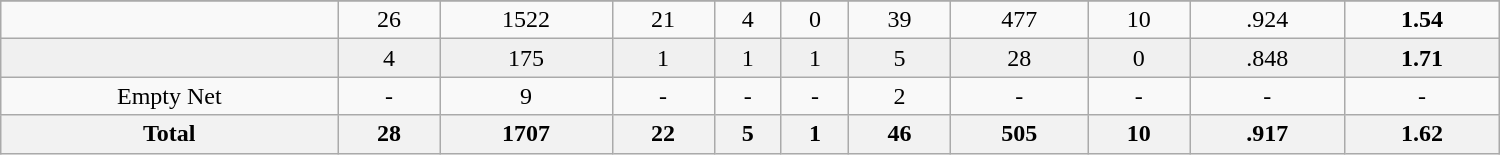<table class="wikitable sortable" width ="1000">
<tr align="center">
</tr>
<tr align="center" bgcolor="">
<td></td>
<td>26</td>
<td>1522</td>
<td>21</td>
<td>4</td>
<td>0</td>
<td>39</td>
<td>477</td>
<td>10</td>
<td>.924</td>
<td><strong>1.54</strong></td>
</tr>
<tr align="center" bgcolor="f0f0f0">
<td></td>
<td>4</td>
<td>175</td>
<td>1</td>
<td>1</td>
<td>1</td>
<td>5</td>
<td>28</td>
<td>0</td>
<td>.848</td>
<td><strong>1.71</strong></td>
</tr>
<tr align="center" bgcolor="">
<td>Empty Net</td>
<td>-</td>
<td>9</td>
<td>-</td>
<td>-</td>
<td>-</td>
<td>2</td>
<td>-</td>
<td>-</td>
<td>-</td>
<td>-</td>
</tr>
<tr>
<th>Total</th>
<th>28</th>
<th>1707</th>
<th>22</th>
<th>5</th>
<th>1</th>
<th>46</th>
<th>505</th>
<th>10</th>
<th>.917</th>
<th>1.62</th>
</tr>
</table>
